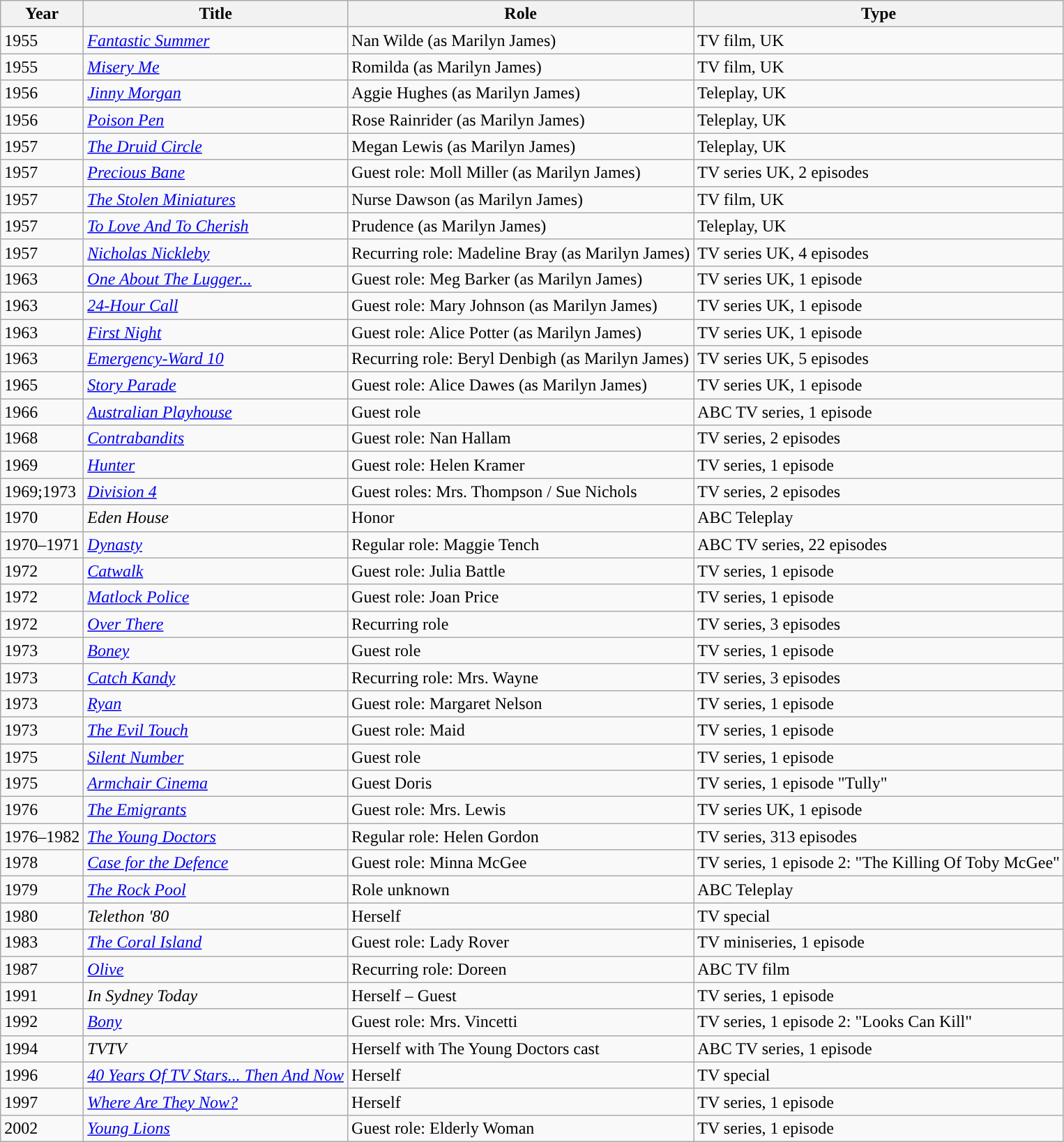<table class="wikitable">
<tr>
<th>Year</th>
<th>Title</th>
<th>Role</th>
<th>Type</th>
</tr>
<tr>
<td>1955</td>
<td><em><a href='#'>Fantastic Summer</a></em></td>
<td>Nan Wilde (as Marilyn James)</td>
<td>TV film, UK</td>
</tr>
<tr>
<td>1955</td>
<td><em><a href='#'>Misery Me</a></em></td>
<td>Romilda (as Marilyn James)</td>
<td>TV film, UK</td>
</tr>
<tr>
<td>1956</td>
<td><em><a href='#'>Jinny Morgan</a></em></td>
<td>Aggie Hughes (as Marilyn James)</td>
<td>Teleplay, UK</td>
</tr>
<tr>
<td>1956</td>
<td><em><a href='#'>Poison Pen</a></em></td>
<td>Rose Rainrider (as Marilyn James)</td>
<td>Teleplay, UK</td>
</tr>
<tr>
<td>1957</td>
<td><em><a href='#'>The Druid Circle</a></em></td>
<td>Megan Lewis (as Marilyn James)</td>
<td>Teleplay, UK</td>
</tr>
<tr>
<td>1957</td>
<td><em><a href='#'>Precious Bane</a></em></td>
<td>Guest role: Moll Miller (as Marilyn James)</td>
<td>TV series UK, 2 episodes</td>
</tr>
<tr>
<td>1957</td>
<td><em><a href='#'>The Stolen Miniatures</a></em></td>
<td>Nurse Dawson (as Marilyn James)</td>
<td>TV film, UK</td>
</tr>
<tr>
<td>1957</td>
<td><em><a href='#'>To Love And To Cherish</a></em></td>
<td>Prudence (as Marilyn James)</td>
<td>Teleplay, UK</td>
</tr>
<tr>
<td>1957</td>
<td><em><a href='#'>Nicholas Nickleby</a></em></td>
<td>Recurring role: Madeline Bray (as Marilyn James)</td>
<td>TV series UK, 4 episodes</td>
</tr>
<tr>
<td>1963</td>
<td><em><a href='#'>One About The Lugger...</a></em></td>
<td>Guest role: Meg Barker (as Marilyn James)</td>
<td>TV series UK, 1 episode</td>
</tr>
<tr>
<td>1963</td>
<td><em><a href='#'>24-Hour Call</a></em></td>
<td>Guest role: Mary Johnson (as Marilyn James)</td>
<td>TV series UK, 1 episode</td>
</tr>
<tr>
<td>1963</td>
<td><em><a href='#'>First Night</a></em></td>
<td>Guest role: Alice Potter (as Marilyn James)</td>
<td>TV series UK, 1 episode</td>
</tr>
<tr>
<td>1963</td>
<td><em><a href='#'>Emergency-Ward 10</a></em></td>
<td>Recurring role: Beryl Denbigh (as Marilyn James)</td>
<td>TV series UK, 5 episodes</td>
</tr>
<tr>
<td>1965</td>
<td><em><a href='#'>Story Parade</a></em></td>
<td>Guest role: Alice Dawes (as Marilyn James)</td>
<td>TV series UK, 1 episode</td>
</tr>
<tr>
<td>1966</td>
<td><em><a href='#'>Australian Playhouse</a></em></td>
<td>Guest role</td>
<td>ABC TV series, 1 episode</td>
</tr>
<tr>
<td>1968</td>
<td><em><a href='#'>Contrabandits</a></em></td>
<td>Guest role: Nan Hallam</td>
<td>TV series, 2 episodes</td>
</tr>
<tr>
<td>1969</td>
<td><em><a href='#'>Hunter</a></em></td>
<td>Guest role: Helen Kramer</td>
<td>TV series, 1 episode</td>
</tr>
<tr>
<td>1969;1973</td>
<td><em><a href='#'>Division 4</a></em></td>
<td>Guest roles: Mrs. Thompson / Sue Nichols</td>
<td>TV series, 2 episodes</td>
</tr>
<tr>
<td>1970</td>
<td><em>Eden House</em></td>
<td>Honor</td>
<td>ABC Teleplay</td>
</tr>
<tr>
<td>1970–1971</td>
<td><em><a href='#'>Dynasty</a></em></td>
<td>Regular role: Maggie Tench</td>
<td>ABC TV series, 22 episodes</td>
</tr>
<tr>
<td>1972</td>
<td><em><a href='#'>Catwalk</a></em></td>
<td>Guest role: Julia Battle</td>
<td>TV series, 1 episode</td>
</tr>
<tr>
<td>1972</td>
<td><em><a href='#'>Matlock Police</a></em></td>
<td>Guest role: Joan Price</td>
<td>TV series, 1 episode</td>
</tr>
<tr>
<td>1972</td>
<td><em><a href='#'>Over There</a></em></td>
<td>Recurring role</td>
<td>TV series, 3 episodes</td>
</tr>
<tr>
<td>1973</td>
<td><em><a href='#'>Boney</a></em></td>
<td>Guest role</td>
<td>TV series, 1 episode</td>
</tr>
<tr>
<td>1973</td>
<td><em><a href='#'>Catch Kandy</a></em></td>
<td>Recurring role: Mrs. Wayne</td>
<td>TV series, 3 episodes</td>
</tr>
<tr>
<td>1973</td>
<td><em><a href='#'>Ryan</a></em></td>
<td>Guest role: Margaret Nelson</td>
<td>TV series, 1 episode</td>
</tr>
<tr>
<td>1973</td>
<td><em><a href='#'>The Evil Touch</a></em></td>
<td>Guest role: Maid</td>
<td>TV series, 1 episode</td>
</tr>
<tr>
<td>1975</td>
<td><em><a href='#'>Silent Number</a></em></td>
<td>Guest role</td>
<td>TV series, 1 episode</td>
</tr>
<tr>
<td>1975</td>
<td><em><a href='#'>Armchair Cinema</a></em></td>
<td>Guest Doris</td>
<td>TV series, 1 episode "Tully"</td>
</tr>
<tr>
<td>1976</td>
<td><em><a href='#'>The Emigrants</a></em></td>
<td>Guest role: Mrs. Lewis</td>
<td>TV series UK, 1 episode</td>
</tr>
<tr>
<td>1976–1982</td>
<td><em><a href='#'>The Young Doctors</a></em></td>
<td>Regular role: Helen Gordon</td>
<td>TV series, 313 episodes</td>
</tr>
<tr>
<td>1978</td>
<td><em><a href='#'>Case for the Defence</a></em></td>
<td>Guest role: Minna McGee</td>
<td>TV series, 1 episode 2: "The Killing Of Toby McGee"</td>
</tr>
<tr>
<td>1979</td>
<td><em><a href='#'>The Rock Pool</a></em></td>
<td>Role unknown</td>
<td>ABC Teleplay</td>
</tr>
<tr>
<td>1980</td>
<td><em>Telethon '80</em></td>
<td>Herself</td>
<td>TV special</td>
</tr>
<tr>
<td>1983</td>
<td><em><a href='#'>The Coral Island</a></em></td>
<td>Guest role: Lady Rover</td>
<td>TV miniseries, 1 episode</td>
</tr>
<tr>
<td>1987</td>
<td><em><a href='#'>Olive</a></em></td>
<td>Recurring role: Doreen</td>
<td>ABC TV film</td>
</tr>
<tr>
<td>1991</td>
<td><em>In Sydney Today</em></td>
<td>Herself – Guest</td>
<td>TV series, 1 episode</td>
</tr>
<tr>
<td>1992</td>
<td><em><a href='#'>Bony</a></em></td>
<td>Guest role: Mrs. Vincetti</td>
<td>TV series, 1 episode 2: "Looks Can Kill"</td>
</tr>
<tr>
<td>1994</td>
<td><em>TVTV</em></td>
<td>Herself with The Young Doctors cast</td>
<td>ABC TV series, 1 episode</td>
</tr>
<tr>
<td>1996</td>
<td><em><a href='#'>40 Years Of TV Stars... Then And Now</a></em></td>
<td>Herself</td>
<td>TV special</td>
</tr>
<tr>
<td>1997</td>
<td><em><a href='#'>Where Are They Now?</a></em></td>
<td>Herself</td>
<td>TV series, 1 episode</td>
</tr>
<tr>
<td>2002</td>
<td><em><a href='#'>Young Lions</a></em></td>
<td>Guest role: Elderly Woman</td>
<td>TV series, 1 episode</td>
</tr>
</table>
